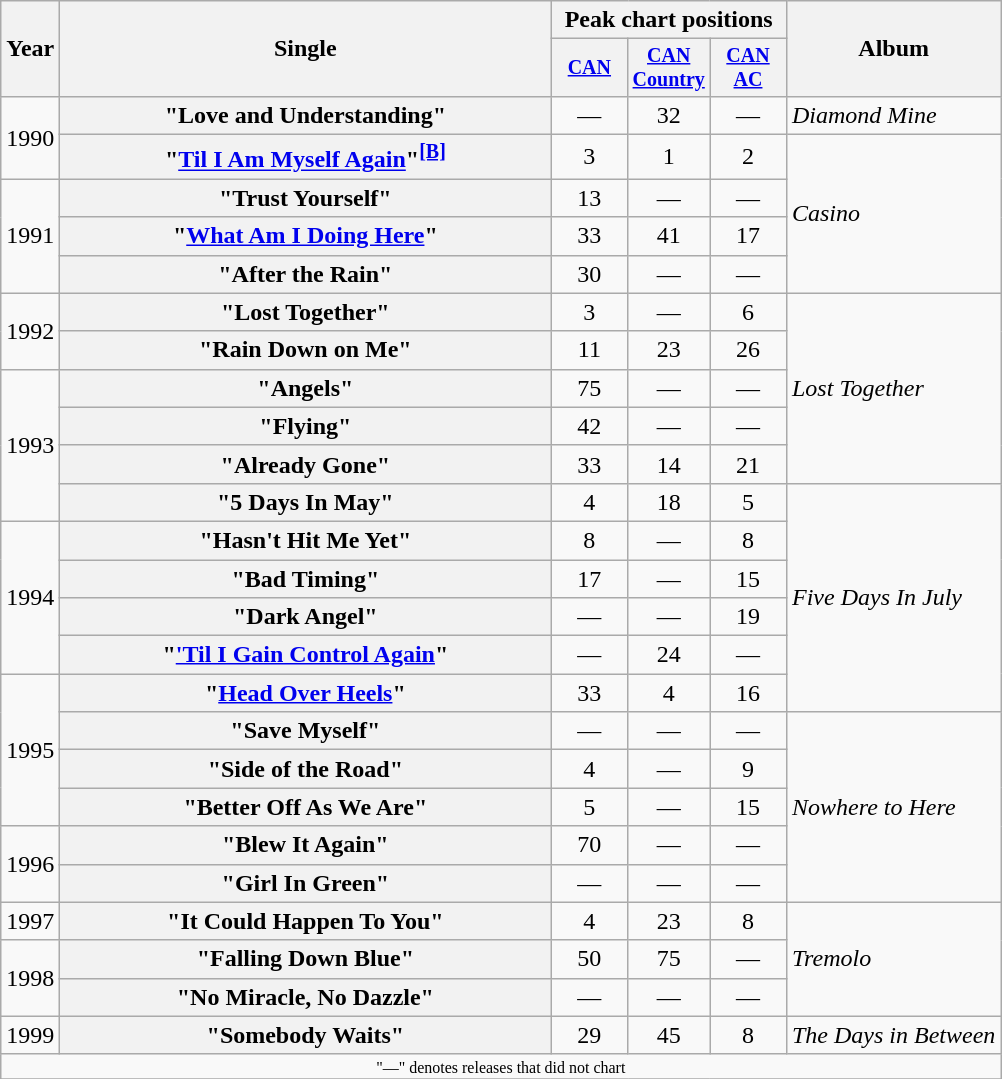<table class="wikitable plainrowheaders" style="text-align:center;">
<tr>
<th rowspan="2">Year</th>
<th rowspan="2" style="width:20em;">Single</th>
<th colspan="3">Peak chart positions</th>
<th rowspan="2">Album</th>
</tr>
<tr style="font-size:smaller;">
<th width="45"><a href='#'>CAN</a></th>
<th width="45"><a href='#'>CAN Country</a></th>
<th width="45"><a href='#'>CAN AC</a></th>
</tr>
<tr>
<td rowspan="2">1990</td>
<th scope="row">"Love and Understanding"</th>
<td>—</td>
<td>32</td>
<td>—</td>
<td align="left"><em>Diamond Mine</em></td>
</tr>
<tr>
<th scope="row">"<a href='#'>Til I Am Myself Again</a>"<sup><a href='#'><strong>[B]</strong></a></sup></th>
<td>3</td>
<td>1</td>
<td>2</td>
<td align="left" rowspan="4"><em>Casino</em></td>
</tr>
<tr>
<td rowspan="3">1991</td>
<th scope="row">"Trust Yourself"</th>
<td>13</td>
<td>—</td>
<td>—</td>
</tr>
<tr>
<th scope="row">"<a href='#'>What Am I Doing Here</a>"</th>
<td>33</td>
<td>41</td>
<td>17</td>
</tr>
<tr>
<th scope="row">"After the Rain"</th>
<td>30</td>
<td>—</td>
<td>—</td>
</tr>
<tr>
<td rowspan="2">1992</td>
<th scope="row">"Lost Together"</th>
<td>3</td>
<td>—</td>
<td>6</td>
<td align="left" rowspan="5"><em>Lost Together</em></td>
</tr>
<tr>
<th scope="row">"Rain Down on Me"</th>
<td>11</td>
<td>23</td>
<td>26</td>
</tr>
<tr>
<td rowspan="4">1993</td>
<th scope="row">"Angels"</th>
<td>75</td>
<td>—</td>
<td>—</td>
</tr>
<tr>
<th scope="row">"Flying"</th>
<td>42</td>
<td>—</td>
<td>—</td>
</tr>
<tr>
<th scope="row">"Already Gone"</th>
<td>33</td>
<td>14</td>
<td>21</td>
</tr>
<tr>
<th scope="row">"5 Days In May"</th>
<td>4</td>
<td>18</td>
<td>5</td>
<td align="left" rowspan="6"><em>Five Days In July</em></td>
</tr>
<tr>
<td rowspan="4">1994</td>
<th scope="row">"Hasn't Hit Me Yet"</th>
<td>8</td>
<td>—</td>
<td>8</td>
</tr>
<tr>
<th scope="row">"Bad Timing"</th>
<td>17</td>
<td>—</td>
<td>15</td>
</tr>
<tr>
<th scope="row">"Dark Angel"</th>
<td>—</td>
<td>—</td>
<td>19</td>
</tr>
<tr>
<th scope="row">"<a href='#'>'Til I Gain Control Again</a>"</th>
<td>—</td>
<td>24</td>
<td>—</td>
</tr>
<tr>
<td rowspan="4">1995</td>
<th scope="row">"<a href='#'>Head Over Heels</a>"</th>
<td>33</td>
<td>4</td>
<td>16</td>
</tr>
<tr>
<th scope="row">"Save Myself"</th>
<td>—</td>
<td>—</td>
<td>—</td>
<td align="left" rowspan="5"><em>Nowhere to Here</em></td>
</tr>
<tr>
<th scope="row">"Side of the Road"</th>
<td>4</td>
<td>—</td>
<td>9</td>
</tr>
<tr>
<th scope="row">"Better Off As We Are"</th>
<td>5</td>
<td>—</td>
<td>15</td>
</tr>
<tr>
<td rowspan="2">1996</td>
<th scope="row">"Blew It Again"</th>
<td>70</td>
<td>—</td>
<td>—</td>
</tr>
<tr>
<th scope="row">"Girl In Green"</th>
<td>—</td>
<td>—</td>
<td>—</td>
</tr>
<tr>
<td>1997</td>
<th scope="row">"It Could Happen To You"</th>
<td>4</td>
<td>23</td>
<td>8</td>
<td align="left" rowspan="3"><em>Tremolo</em></td>
</tr>
<tr>
<td rowspan="2">1998</td>
<th scope="row">"Falling Down Blue"</th>
<td>50</td>
<td>75</td>
<td>—</td>
</tr>
<tr>
<th scope="row">"No Miracle, No Dazzle"</th>
<td>—</td>
<td>—</td>
<td>—</td>
</tr>
<tr>
<td>1999</td>
<th scope="row">"Somebody Waits"</th>
<td>29</td>
<td>45</td>
<td>8</td>
<td align="left"><em>The Days in Between</em></td>
</tr>
<tr>
<td colspan="6" style="font-size:8pt">"—" denotes releases that did not chart</td>
</tr>
<tr>
</tr>
</table>
